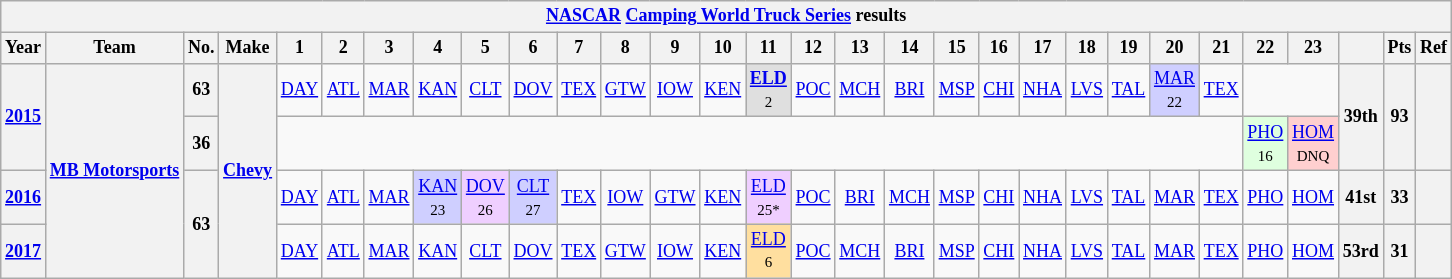<table class="wikitable" style="text-align:center; font-size:75%">
<tr>
<th colspan=45><a href='#'>NASCAR</a> <a href='#'>Camping World Truck Series</a> results</th>
</tr>
<tr>
<th>Year</th>
<th>Team</th>
<th>No.</th>
<th>Make</th>
<th>1</th>
<th>2</th>
<th>3</th>
<th>4</th>
<th>5</th>
<th>6</th>
<th>7</th>
<th>8</th>
<th>9</th>
<th>10</th>
<th>11</th>
<th>12</th>
<th>13</th>
<th>14</th>
<th>15</th>
<th>16</th>
<th>17</th>
<th>18</th>
<th>19</th>
<th>20</th>
<th>21</th>
<th>22</th>
<th>23</th>
<th></th>
<th>Pts</th>
<th>Ref</th>
</tr>
<tr>
<th rowspan=2><a href='#'>2015</a></th>
<th rowspan=4><a href='#'>MB Motorsports</a></th>
<th>63</th>
<th rowspan=4><a href='#'>Chevy</a></th>
<td><a href='#'>DAY</a></td>
<td><a href='#'>ATL</a></td>
<td><a href='#'>MAR</a></td>
<td><a href='#'>KAN</a></td>
<td><a href='#'>CLT</a></td>
<td><a href='#'>DOV</a></td>
<td><a href='#'>TEX</a></td>
<td><a href='#'>GTW</a></td>
<td><a href='#'>IOW</a></td>
<td><a href='#'>KEN</a></td>
<td style="background:#DFDFDF;"><strong><a href='#'>ELD</a></strong><br><small>2</small></td>
<td><a href='#'>POC</a></td>
<td><a href='#'>MCH</a></td>
<td><a href='#'>BRI</a></td>
<td><a href='#'>MSP</a></td>
<td><a href='#'>CHI</a></td>
<td><a href='#'>NHA</a></td>
<td><a href='#'>LVS</a></td>
<td><a href='#'>TAL</a></td>
<td style="background:#CFCFFF;"><a href='#'>MAR</a><br><small>22</small></td>
<td><a href='#'>TEX</a></td>
<td colspan=2></td>
<th rowspan=2>39th</th>
<th rowspan=2>93</th>
<th rowspan=2></th>
</tr>
<tr>
<th>36</th>
<td colspan=21></td>
<td style="background:#DFFFDF;"><a href='#'>PHO</a><br><small>16</small></td>
<td style="background:#FFCFCF;"><a href='#'>HOM</a><br><small>DNQ</small></td>
</tr>
<tr>
<th><a href='#'>2016</a></th>
<th rowspan=2>63</th>
<td><a href='#'>DAY</a></td>
<td><a href='#'>ATL</a></td>
<td><a href='#'>MAR</a></td>
<td style="background:#CFCFFF;"><a href='#'>KAN</a><br><small>23</small></td>
<td style="background:#EFCFFF;"><a href='#'>DOV</a><br><small>26</small></td>
<td style="background:#CFCFFF;"><a href='#'>CLT</a><br><small>27</small></td>
<td><a href='#'>TEX</a></td>
<td><a href='#'>IOW</a></td>
<td><a href='#'>GTW</a></td>
<td><a href='#'>KEN</a></td>
<td style="background:#EFCFFF;"><a href='#'>ELD</a><br><small>25*</small></td>
<td><a href='#'>POC</a></td>
<td><a href='#'>BRI</a></td>
<td><a href='#'>MCH</a></td>
<td><a href='#'>MSP</a></td>
<td><a href='#'>CHI</a></td>
<td><a href='#'>NHA</a></td>
<td><a href='#'>LVS</a></td>
<td><a href='#'>TAL</a></td>
<td><a href='#'>MAR</a></td>
<td><a href='#'>TEX</a></td>
<td><a href='#'>PHO</a></td>
<td><a href='#'>HOM</a></td>
<th>41st</th>
<th>33</th>
<th></th>
</tr>
<tr>
<th><a href='#'>2017</a></th>
<td><a href='#'>DAY</a></td>
<td><a href='#'>ATL</a></td>
<td><a href='#'>MAR</a></td>
<td><a href='#'>KAN</a></td>
<td><a href='#'>CLT</a></td>
<td><a href='#'>DOV</a></td>
<td><a href='#'>TEX</a></td>
<td><a href='#'>GTW</a></td>
<td><a href='#'>IOW</a></td>
<td><a href='#'>KEN</a></td>
<td style="background:#FFDF9F;"><a href='#'>ELD</a><br><small>6</small></td>
<td><a href='#'>POC</a></td>
<td><a href='#'>MCH</a></td>
<td><a href='#'>BRI</a></td>
<td><a href='#'>MSP</a></td>
<td><a href='#'>CHI</a></td>
<td><a href='#'>NHA</a></td>
<td><a href='#'>LVS</a></td>
<td><a href='#'>TAL</a></td>
<td><a href='#'>MAR</a></td>
<td><a href='#'>TEX</a></td>
<td><a href='#'>PHO</a></td>
<td><a href='#'>HOM</a></td>
<th>53rd</th>
<th>31</th>
<th rowspan=2></th>
</tr>
</table>
